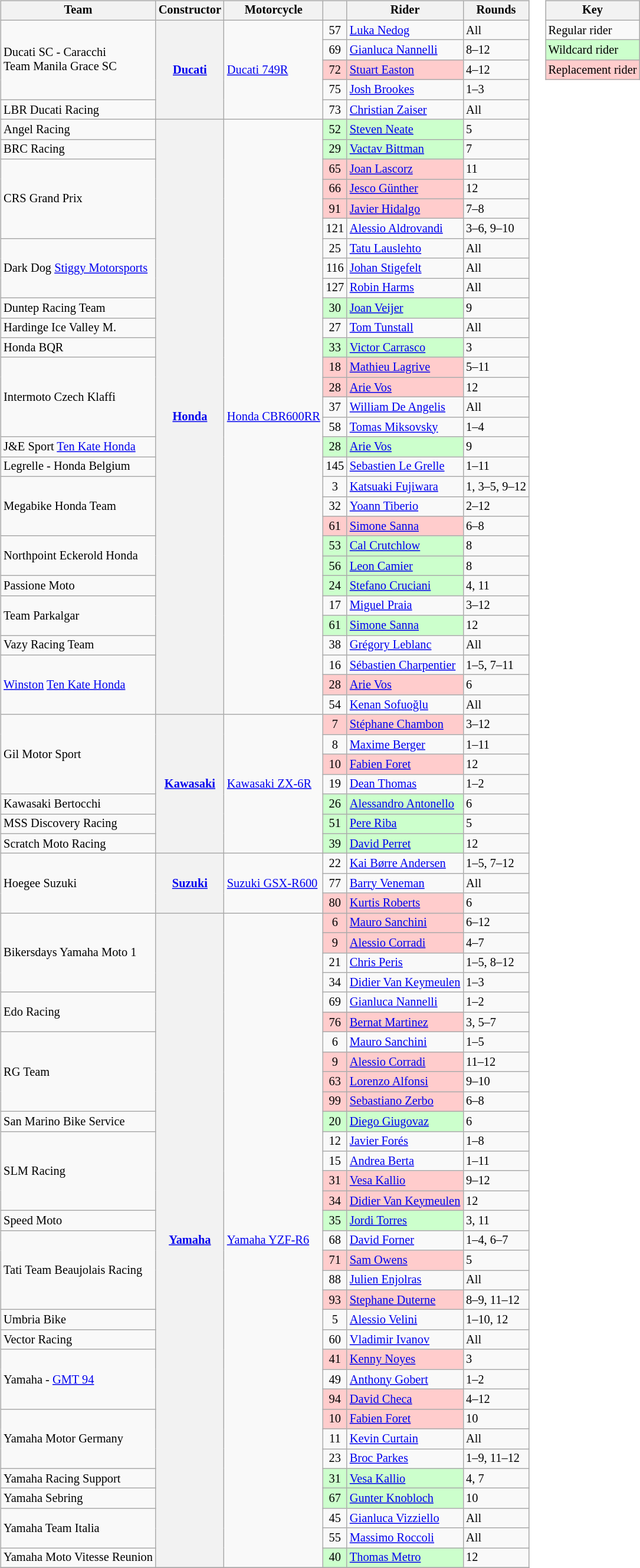<table>
<tr>
<td><br><table class="wikitable" style="font-size: 85%">
<tr>
<th>Team</th>
<th>Constructor</th>
<th>Motorcycle</th>
<th></th>
<th>Rider</th>
<th>Rounds</th>
</tr>
<tr>
<td rowspan="4">Ducati SC - Caracchi<br>Team Manila Grace SC</td>
<th rowspan="5"><a href='#'>Ducati</a></th>
<td rowspan="5"><a href='#'>Ducati 749R</a></td>
<td align="center">57</td>
<td> <a href='#'>Luka Nedog</a></td>
<td>All</td>
</tr>
<tr>
<td align="center">69</td>
<td> <a href='#'>Gianluca Nannelli</a></td>
<td>8–12</td>
</tr>
<tr>
<td style="background:#ffcccc;" align="center">72</td>
<td style="background:#ffcccc;"nowrap> <a href='#'>Stuart Easton</a></td>
<td>4–12</td>
</tr>
<tr>
<td align="center">75</td>
<td> <a href='#'>Josh Brookes</a></td>
<td>1–3</td>
</tr>
<tr>
<td>LBR Ducati Racing</td>
<td align="center">73</td>
<td> <a href='#'>Christian Zaiser</a></td>
<td>All</td>
</tr>
<tr>
<td>Angel Racing</td>
<th rowspan="30"><a href='#'>Honda</a></th>
<td rowspan="30"><a href='#'>Honda CBR600RR</a></td>
<td style="background:#ccffcc;" align="center">52</td>
<td style="background:#ccffcc;"nowrap> <a href='#'>Steven Neate</a></td>
<td>5</td>
</tr>
<tr>
<td>BRC Racing</td>
<td style="background:#ccffcc;" align="center">29</td>
<td style="background:#ccffcc;"nowrap> <a href='#'>Vactav Bittman</a></td>
<td>7</td>
</tr>
<tr>
<td rowspan="4">CRS Grand Prix</td>
<td style="background:#ffcccc;" align="center">65</td>
<td style="background:#ffcccc;"nowrap> <a href='#'>Joan Lascorz</a></td>
<td>11</td>
</tr>
<tr>
<td style="background:#ffcccc;" align="center">66</td>
<td style="background:#ffcccc;"nowrap> <a href='#'>Jesco Günther</a></td>
<td>12</td>
</tr>
<tr>
<td style="background:#ffcccc;" align="center">91</td>
<td style="background:#ffcccc;"nowrap> <a href='#'>Javier Hidalgo</a></td>
<td>7–8</td>
</tr>
<tr>
<td align="center">121</td>
<td> <a href='#'>Alessio Aldrovandi</a></td>
<td>3–6, 9–10</td>
</tr>
<tr>
<td rowspan="3">Dark Dog <a href='#'>Stiggy Motorsports</a></td>
<td align="center">25</td>
<td> <a href='#'>Tatu Lauslehto</a></td>
<td>All</td>
</tr>
<tr>
<td align="center">116</td>
<td> <a href='#'>Johan Stigefelt</a></td>
<td>All</td>
</tr>
<tr>
<td align="center">127</td>
<td> <a href='#'>Robin Harms</a></td>
<td>All</td>
</tr>
<tr>
<td>Duntep Racing Team</td>
<td style="background:#ccffcc;" align="center">30</td>
<td style="background:#ccffcc;"nowrap> <a href='#'>Joan Veijer</a></td>
<td>9</td>
</tr>
<tr>
<td>Hardinge Ice Valley M.</td>
<td align="center">27</td>
<td> <a href='#'>Tom Tunstall</a></td>
<td>All</td>
</tr>
<tr>
<td>Honda BQR</td>
<td style="background:#ccffcc;" align="center">33</td>
<td style="background:#ccffcc;"nowrap> <a href='#'>Victor Carrasco</a></td>
<td>3</td>
</tr>
<tr>
<td rowspan="4">Intermoto Czech Klaffi</td>
<td style="background:#ffcccc;" align="center">18</td>
<td style="background:#ffcccc;"nowrap> <a href='#'>Mathieu Lagrive</a></td>
<td>5–11</td>
</tr>
<tr>
<td style="background:#ffcccc;" align="center">28</td>
<td style="background:#ffcccc;"nowrap> <a href='#'>Arie Vos</a></td>
<td>12</td>
</tr>
<tr>
<td align="center">37</td>
<td> <a href='#'>William De Angelis</a></td>
<td>All</td>
</tr>
<tr>
<td align="center">58</td>
<td> <a href='#'>Tomas Miksovsky</a></td>
<td>1–4</td>
</tr>
<tr>
<td>J&E Sport <a href='#'>Ten Kate Honda</a></td>
<td style="background:#ccffcc;" align="center">28</td>
<td style="background:#ccffcc;"nowrap> <a href='#'>Arie Vos</a></td>
<td>9</td>
</tr>
<tr>
<td>Legrelle - Honda Belgium</td>
<td align="center">145</td>
<td> <a href='#'>Sebastien Le Grelle</a></td>
<td>1–11</td>
</tr>
<tr>
<td rowspan="3">Megabike Honda Team</td>
<td align="center">3</td>
<td> <a href='#'>Katsuaki Fujiwara</a></td>
<td>1, 3–5, 9–12</td>
</tr>
<tr>
<td align="center">32</td>
<td> <a href='#'>Yoann Tiberio</a></td>
<td>2–12</td>
</tr>
<tr>
<td style="background:#ffcccc;" align="center">61</td>
<td style="background:#ffcccc;"nowrap> <a href='#'>Simone Sanna</a></td>
<td>6–8</td>
</tr>
<tr>
<td rowspan="2">Northpoint Eckerold Honda</td>
<td style="background:#ccffcc;" align="center">53</td>
<td style="background:#ccffcc;"nowrap> <a href='#'>Cal Crutchlow</a></td>
<td>8</td>
</tr>
<tr>
<td style="background:#ccffcc;" align="center">56</td>
<td style="background:#ccffcc;"nowrap> <a href='#'>Leon Camier</a></td>
<td>8</td>
</tr>
<tr>
<td>Passione Moto</td>
<td style="background:#ccffcc;" align="center">24</td>
<td style="background:#ccffcc;"nowrap> <a href='#'>Stefano Cruciani</a></td>
<td>4, 11</td>
</tr>
<tr>
<td rowspan="2">Team Parkalgar</td>
<td align="center">17</td>
<td> <a href='#'>Miguel Praia</a></td>
<td>3–12</td>
</tr>
<tr>
<td style="background:#ccffcc;" align="center">61</td>
<td style="background:#ccffcc;"nowrap> <a href='#'>Simone Sanna</a></td>
<td>12</td>
</tr>
<tr>
<td>Vazy Racing Team</td>
<td align="center">38</td>
<td> <a href='#'>Grégory Leblanc</a></td>
<td>All</td>
</tr>
<tr>
<td rowspan="3"><a href='#'>Winston</a> <a href='#'>Ten Kate Honda</a></td>
<td align="center">16</td>
<td> <a href='#'>Sébastien Charpentier</a></td>
<td>1–5, 7–11</td>
</tr>
<tr>
<td style="background:#ffcccc;" align="center">28</td>
<td style="background:#ffcccc;"nowrap> <a href='#'>Arie Vos</a></td>
<td>6</td>
</tr>
<tr>
<td align="center">54</td>
<td> <a href='#'>Kenan Sofuoğlu</a></td>
<td>All</td>
</tr>
<tr>
<td rowspan="4">Gil Motor Sport</td>
<th rowspan="7"><a href='#'>Kawasaki</a></th>
<td rowspan="7"><a href='#'>Kawasaki ZX-6R</a></td>
<td style="background:#ffcccc;" align="center">7</td>
<td style="background:#ffcccc;"nowrap> <a href='#'>Stéphane Chambon</a></td>
<td>3–12</td>
</tr>
<tr>
<td align="center">8</td>
<td> <a href='#'>Maxime Berger</a></td>
<td>1–11</td>
</tr>
<tr>
<td style="background:#ffcccc;" align="center">10</td>
<td style="background:#ffcccc;"nowrap> <a href='#'>Fabien Foret</a></td>
<td>12</td>
</tr>
<tr>
<td align="center">19</td>
<td> <a href='#'>Dean Thomas</a></td>
<td>1–2</td>
</tr>
<tr>
<td>Kawasaki Bertocchi</td>
<td style="background:#ccffcc;" align="center">26</td>
<td style="background:#ccffcc;"nowrap> <a href='#'>Alessandro Antonello</a></td>
<td>6</td>
</tr>
<tr>
<td>MSS Discovery Racing</td>
<td style="background:#ccffcc;" align="center">51</td>
<td style="background:#ccffcc;"nowrap> <a href='#'>Pere Riba</a></td>
<td>5</td>
</tr>
<tr>
<td>Scratch Moto Racing</td>
<td style="background:#ccffcc;" align="center">39</td>
<td style="background:#ccffcc;"nowrap> <a href='#'>David Perret</a></td>
<td>12</td>
</tr>
<tr>
<td rowspan="3">Hoegee Suzuki</td>
<th rowspan="3"><a href='#'>Suzuki</a></th>
<td rowspan="3"><a href='#'>Suzuki GSX-R600</a></td>
<td align="center">22</td>
<td> <a href='#'>Kai Børre Andersen</a></td>
<td>1–5, 7–12</td>
</tr>
<tr>
<td align="center">77</td>
<td> <a href='#'>Barry Veneman</a></td>
<td>All</td>
</tr>
<tr>
<td style="background:#ffcccc;" align="center">80</td>
<td style="background:#ffcccc;"nowrap> <a href='#'>Kurtis Roberts</a></td>
<td>6</td>
</tr>
<tr>
<td rowspan="4">Bikersdays Yamaha Moto 1</td>
<th rowspan="33"><a href='#'>Yamaha</a></th>
<td rowspan="33"><a href='#'>Yamaha YZF-R6</a></td>
<td style="background:#ffcccc;" align="center">6</td>
<td style="background:#ffcccc;"nowrap> <a href='#'>Mauro Sanchini</a></td>
<td>6–12</td>
</tr>
<tr>
<td style="background:#ffcccc;" align="center">9</td>
<td style="background:#ffcccc;"nowrap> <a href='#'>Alessio Corradi</a></td>
<td>4–7</td>
</tr>
<tr>
<td align="center">21</td>
<td> <a href='#'>Chris Peris</a></td>
<td>1–5, 8–12</td>
</tr>
<tr>
<td align="center">34</td>
<td> <a href='#'>Didier Van Keymeulen</a></td>
<td>1–3</td>
</tr>
<tr>
<td rowspan="2">Edo Racing</td>
<td align="center">69</td>
<td> <a href='#'>Gianluca Nannelli</a></td>
<td>1–2</td>
</tr>
<tr>
<td style="background:#ffcccc;" align="center">76</td>
<td style="background:#ffcccc;"nowrap> <a href='#'>Bernat Martinez</a></td>
<td>3, 5–7</td>
</tr>
<tr>
<td rowspan="4">RG Team</td>
<td align="center">6</td>
<td> <a href='#'>Mauro Sanchini</a></td>
<td>1–5</td>
</tr>
<tr>
<td style="background:#ffcccc;" align="center">9</td>
<td style="background:#ffcccc;"nowrap> <a href='#'>Alessio Corradi</a></td>
<td>11–12</td>
</tr>
<tr>
<td style="background:#ffcccc;" align="center">63</td>
<td style="background:#ffcccc;"nowrap> <a href='#'>Lorenzo Alfonsi</a></td>
<td>9–10</td>
</tr>
<tr>
<td style="background:#ffcccc;" align="center">99</td>
<td style="background:#ffcccc;"nowrap> <a href='#'>Sebastiano Zerbo</a></td>
<td>6–8</td>
</tr>
<tr>
<td>San Marino Bike Service</td>
<td style="background:#ccffcc;" align="center">20</td>
<td style="background:#ccffcc;"nowrap> <a href='#'>Diego Giugovaz</a></td>
<td>6</td>
</tr>
<tr>
<td rowspan="4">SLM Racing</td>
<td align="center">12</td>
<td> <a href='#'>Javier Forés</a></td>
<td>1–8</td>
</tr>
<tr>
<td align="center">15</td>
<td> <a href='#'>Andrea Berta</a></td>
<td>1–11</td>
</tr>
<tr>
<td style="background:#ffcccc;" align="center">31</td>
<td style="background:#ffcccc;"nowrap> <a href='#'>Vesa Kallio</a></td>
<td>9–12</td>
</tr>
<tr>
<td style="background:#ffcccc;" align="center">34</td>
<td style="background:#ffcccc;"nowrap> <a href='#'>Didier Van Keymeulen</a></td>
<td>12</td>
</tr>
<tr>
<td>Speed Moto</td>
<td style="background:#ccffcc;" align="center">35</td>
<td style="background:#ccffcc;"nowrap> <a href='#'>Jordi Torres</a></td>
<td>3, 11</td>
</tr>
<tr>
<td rowspan="4">Tati Team Beaujolais Racing</td>
<td align="center">68</td>
<td> <a href='#'>David Forner</a></td>
<td>1–4, 6–7</td>
</tr>
<tr>
<td style="background:#ffcccc;" align="center">71</td>
<td style="background:#ffcccc;"nowrap> <a href='#'>Sam Owens</a></td>
<td>5</td>
</tr>
<tr>
<td align="center">88</td>
<td> <a href='#'>Julien Enjolras</a></td>
<td>All</td>
</tr>
<tr>
<td style="background:#ffcccc;" align="center">93</td>
<td style="background:#ffcccc;"nowrap> <a href='#'>Stephane Duterne</a></td>
<td>8–9, 11–12</td>
</tr>
<tr>
<td>Umbria Bike</td>
<td align="center">5</td>
<td> <a href='#'>Alessio Velini</a></td>
<td>1–10, 12</td>
</tr>
<tr>
<td>Vector Racing</td>
<td align="center">60</td>
<td> <a href='#'>Vladimir Ivanov</a></td>
<td>All</td>
</tr>
<tr>
<td rowspan="3">Yamaha - <a href='#'>GMT 94</a></td>
<td style="background:#ffcccc;" align="center">41</td>
<td style="background:#ffcccc;"nowrap> <a href='#'>Kenny Noyes</a></td>
<td>3</td>
</tr>
<tr>
<td align="center">49</td>
<td> <a href='#'>Anthony Gobert</a></td>
<td>1–2</td>
</tr>
<tr>
<td style="background:#ffcccc;" align="center">94</td>
<td style="background:#ffcccc;"nowrap> <a href='#'>David Checa</a></td>
<td>4–12</td>
</tr>
<tr>
<td rowspan="3">Yamaha Motor Germany</td>
<td style="background:#ffcccc;" align="center">10</td>
<td style="background:#ffcccc;"nowrap> <a href='#'>Fabien Foret</a></td>
<td>10</td>
</tr>
<tr>
<td align="center">11</td>
<td> <a href='#'>Kevin Curtain</a></td>
<td>All</td>
</tr>
<tr>
<td align="center">23</td>
<td> <a href='#'>Broc Parkes</a></td>
<td>1–9, 11–12</td>
</tr>
<tr>
<td>Yamaha Racing Support</td>
<td style="background:#ccffcc;" align="center">31</td>
<td style="background:#ccffcc;"nowrap> <a href='#'>Vesa Kallio</a></td>
<td>4, 7</td>
</tr>
<tr>
<td>Yamaha Sebring</td>
<td style="background:#ccffcc;" align="center">67</td>
<td style="background:#ccffcc;"nowrap> <a href='#'>Gunter Knobloch</a></td>
<td>10</td>
</tr>
<tr>
<td rowspan="2">Yamaha Team Italia</td>
<td align="center">45</td>
<td> <a href='#'>Gianluca Vizziello</a></td>
<td>All</td>
</tr>
<tr>
<td align="center">55</td>
<td> <a href='#'>Massimo Roccoli</a></td>
<td>All</td>
</tr>
<tr>
<td>Yamaha Moto Vitesse Reunion</td>
<td style="background:#ccffcc;" align="center">40</td>
<td style="background:#ccffcc;"nowrap> <a href='#'>Thomas Metro</a></td>
<td>12</td>
</tr>
<tr>
</tr>
</table>
</td>
<td valign=top><br><table class="wikitable" style="font-size: 85%;">
<tr>
<th colspan=2>Key</th>
</tr>
<tr>
<td>Regular rider</td>
</tr>
<tr style="background:#ccffcc;">
<td>Wildcard rider</td>
</tr>
<tr style="background:#ffcccc;">
<td>Replacement rider</td>
</tr>
</table>
</td>
</tr>
</table>
